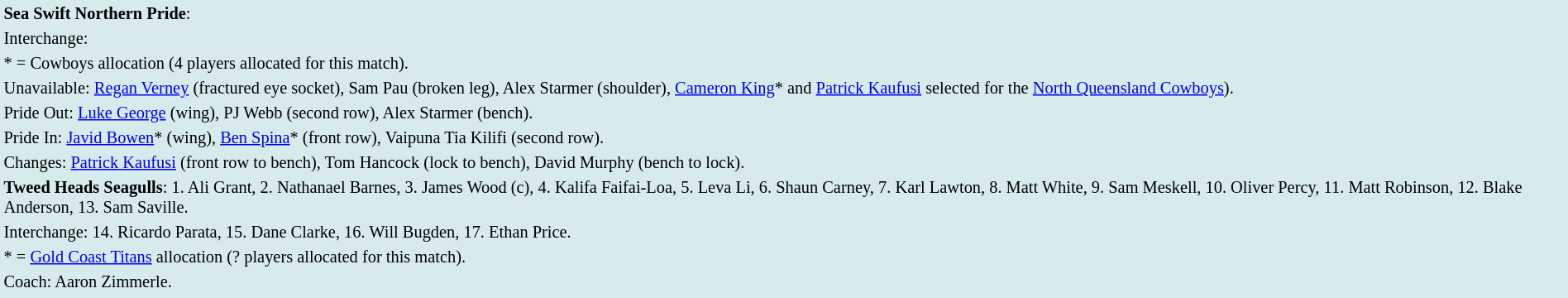<table style="background:#d7ebed; font-size:85%; width:100%;">
<tr>
<td><strong>Sea Swift Northern Pride</strong>:             </td>
</tr>
<tr>
<td>Interchange:    </td>
</tr>
<tr>
<td>* = Cowboys allocation (4 players allocated for this match).</td>
</tr>
<tr>
<td>Unavailable:  <a href='#'>Regan Verney</a> (fractured eye socket), Sam Pau (broken leg), Alex Starmer (shoulder), <a href='#'>Cameron King</a>* and <a href='#'>Patrick Kaufusi</a> selected for the <a href='#'>North Queensland Cowboys</a>).</td>
</tr>
<tr>
<td>Pride Out: <a href='#'>Luke George</a> (wing), PJ Webb (second row), Alex Starmer (bench).</td>
</tr>
<tr>
<td>Pride In: <a href='#'>Javid Bowen</a>* (wing), <a href='#'>Ben Spina</a>* (front row), Vaipuna Tia Kilifi (second row).</td>
</tr>
<tr>
<td>Changes: <a href='#'>Patrick Kaufusi</a> (front row to bench), Tom Hancock (lock to bench), David Murphy (bench to lock).</td>
</tr>
<tr>
<td><strong>Tweed Heads Seagulls</strong>:  1. Ali Grant, 2. Nathanael Barnes, 3. James Wood (c), 4. Kalifa Faifai-Loa, 5. Leva Li, 6. Shaun Carney, 7. Karl Lawton, 8. Matt White, 9. Sam Meskell, 10. Oliver Percy, 11. Matt Robinson, 12. Blake Anderson, 13. Sam Saville.</td>
</tr>
<tr>
<td>Interchange: 14. Ricardo Parata, 15. Dane Clarke, 16. Will Bugden, 17. Ethan Price.</td>
</tr>
<tr>
<td>* = <a href='#'>Gold Coast Titans</a> allocation (? players allocated for this match).</td>
</tr>
<tr>
<td>Coach: Aaron Zimmerle.</td>
</tr>
<tr>
</tr>
</table>
